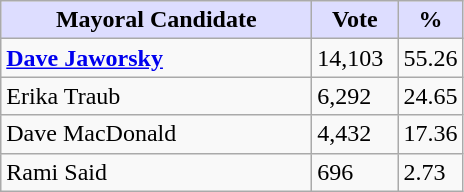<table class="wikitable">
<tr>
<th style="background:#ddf; width:200px;">Mayoral Candidate</th>
<th style="background:#ddf; width:50px;">Vote</th>
<th style="background:#ddf; width:30px;">%</th>
</tr>
<tr>
<td><strong><a href='#'>Dave Jaworsky</a></strong></td>
<td>14,103</td>
<td>55.26</td>
</tr>
<tr>
<td>Erika Traub</td>
<td>6,292</td>
<td>24.65</td>
</tr>
<tr>
<td>Dave MacDonald</td>
<td>4,432</td>
<td>17.36</td>
</tr>
<tr>
<td>Rami Said</td>
<td>696</td>
<td>2.73</td>
</tr>
</table>
